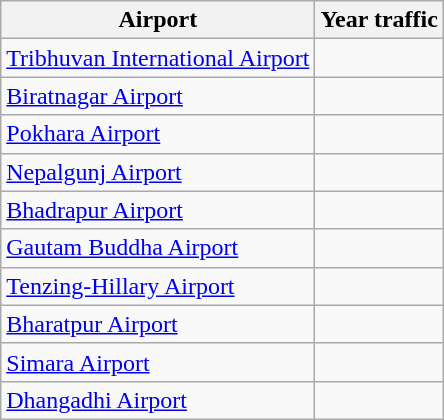<table class="wikitable sortable">
<tr>
<th>Airport</th>
<th>Year traffic</th>
</tr>
<tr>
<td><a href='#'>Tribhuvan International Airport</a></td>
<td></td>
</tr>
<tr>
<td><a href='#'>Biratnagar Airport</a></td>
<td></td>
</tr>
<tr>
<td><a href='#'>Pokhara Airport</a></td>
<td></td>
</tr>
<tr>
<td><a href='#'>Nepalgunj Airport</a></td>
<td></td>
</tr>
<tr>
<td><a href='#'>Bhadrapur Airport</a></td>
<td></td>
</tr>
<tr>
<td><a href='#'>Gautam Buddha Airport</a></td>
<td></td>
</tr>
<tr>
<td><a href='#'>Tenzing-Hillary Airport</a></td>
<td></td>
</tr>
<tr>
<td><a href='#'>Bharatpur Airport</a></td>
<td></td>
</tr>
<tr>
<td><a href='#'>Simara Airport</a></td>
<td></td>
</tr>
<tr>
<td><a href='#'>Dhangadhi Airport</a></td>
<td></td>
</tr>
</table>
